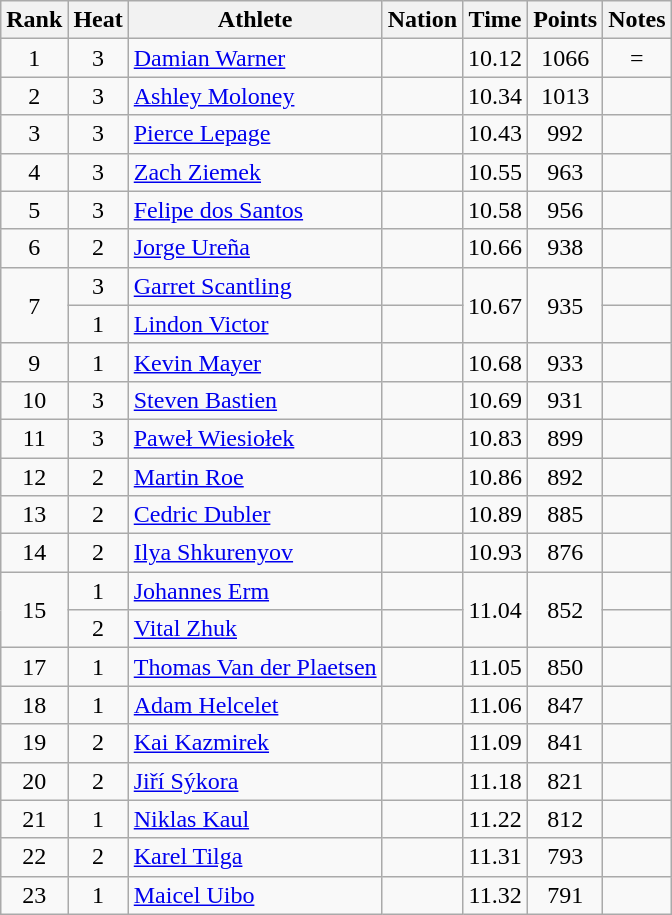<table class="wikitable sortable" style="text-align:center">
<tr>
<th>Rank</th>
<th>Heat</th>
<th>Athlete</th>
<th>Nation</th>
<th>Time</th>
<th>Points</th>
<th>Notes</th>
</tr>
<tr>
<td>1</td>
<td>3</td>
<td align="left"><a href='#'>Damian Warner</a></td>
<td align="left"></td>
<td>10.12</td>
<td>1066</td>
<td>=</td>
</tr>
<tr>
<td>2</td>
<td>3</td>
<td align="left"><a href='#'>Ashley Moloney</a></td>
<td align="left"></td>
<td>10.34</td>
<td>1013</td>
<td></td>
</tr>
<tr>
<td>3</td>
<td>3</td>
<td align="left"><a href='#'>Pierce Lepage</a></td>
<td align="left"></td>
<td>10.43</td>
<td>992</td>
<td></td>
</tr>
<tr>
<td>4</td>
<td>3</td>
<td align="left"><a href='#'>Zach Ziemek</a></td>
<td align="left"></td>
<td>10.55</td>
<td>963</td>
<td></td>
</tr>
<tr>
<td>5</td>
<td>3</td>
<td align="left"><a href='#'>Felipe dos Santos</a></td>
<td align="left"></td>
<td>10.58</td>
<td>956</td>
<td></td>
</tr>
<tr>
<td>6</td>
<td>2</td>
<td align="left"><a href='#'>Jorge Ureña</a></td>
<td align="left"></td>
<td>10.66</td>
<td>938</td>
<td></td>
</tr>
<tr>
<td rowspan="2">7</td>
<td>3</td>
<td align="left"><a href='#'>Garret Scantling</a></td>
<td align="left"></td>
<td rowspan="2">10.67</td>
<td rowspan="2">935</td>
<td></td>
</tr>
<tr>
<td>1</td>
<td align="left"><a href='#'>Lindon Victor</a></td>
<td align="left"></td>
<td></td>
</tr>
<tr>
<td>9</td>
<td>1</td>
<td align="left"><a href='#'>Kevin Mayer</a></td>
<td align="left"></td>
<td>10.68</td>
<td>933</td>
<td></td>
</tr>
<tr>
<td>10</td>
<td>3</td>
<td align="left"><a href='#'>Steven Bastien</a></td>
<td align="left"></td>
<td>10.69</td>
<td>931</td>
<td></td>
</tr>
<tr>
<td>11</td>
<td>3</td>
<td align="left"><a href='#'>Paweł Wiesiołek</a></td>
<td align="left"></td>
<td>10.83</td>
<td>899</td>
<td></td>
</tr>
<tr>
<td>12</td>
<td>2</td>
<td align="left"><a href='#'>Martin Roe</a></td>
<td align="left"></td>
<td>10.86</td>
<td>892</td>
<td></td>
</tr>
<tr>
<td>13</td>
<td>2</td>
<td align="left"><a href='#'>Cedric Dubler</a></td>
<td align="left"></td>
<td>10.89</td>
<td>885</td>
<td></td>
</tr>
<tr>
<td>14</td>
<td>2</td>
<td align="left"><a href='#'>Ilya Shkurenyov</a></td>
<td align="left"></td>
<td>10.93</td>
<td>876</td>
<td></td>
</tr>
<tr>
<td rowspan="2">15</td>
<td>1</td>
<td align="left"><a href='#'>Johannes Erm</a></td>
<td align="left"></td>
<td rowspan="2">11.04</td>
<td rowspan="2">852</td>
<td></td>
</tr>
<tr>
<td>2</td>
<td align="left"><a href='#'>Vital Zhuk</a></td>
<td align="left"></td>
<td></td>
</tr>
<tr>
<td>17</td>
<td>1</td>
<td align="left"><a href='#'>Thomas Van der Plaetsen</a></td>
<td align="left"></td>
<td>11.05</td>
<td>850</td>
<td></td>
</tr>
<tr>
<td>18</td>
<td>1</td>
<td align="left"><a href='#'>Adam Helcelet</a></td>
<td align="left"></td>
<td>11.06</td>
<td>847</td>
<td></td>
</tr>
<tr>
<td>19</td>
<td>2</td>
<td align="left"><a href='#'>Kai Kazmirek</a></td>
<td align="left"></td>
<td>11.09</td>
<td>841</td>
<td></td>
</tr>
<tr>
<td>20</td>
<td>2</td>
<td align="left"><a href='#'>Jiří Sýkora</a></td>
<td align="left"></td>
<td>11.18</td>
<td>821</td>
<td></td>
</tr>
<tr>
<td>21</td>
<td>1</td>
<td align="left"><a href='#'>Niklas Kaul</a></td>
<td align="left"></td>
<td>11.22</td>
<td>812</td>
<td></td>
</tr>
<tr>
<td>22</td>
<td>2</td>
<td align="left"><a href='#'>Karel Tilga</a></td>
<td align="left"></td>
<td>11.31</td>
<td>793</td>
<td></td>
</tr>
<tr>
<td>23</td>
<td>1</td>
<td align="left"><a href='#'>Maicel Uibo</a></td>
<td align="left"></td>
<td>11.32</td>
<td>791</td>
<td></td>
</tr>
</table>
